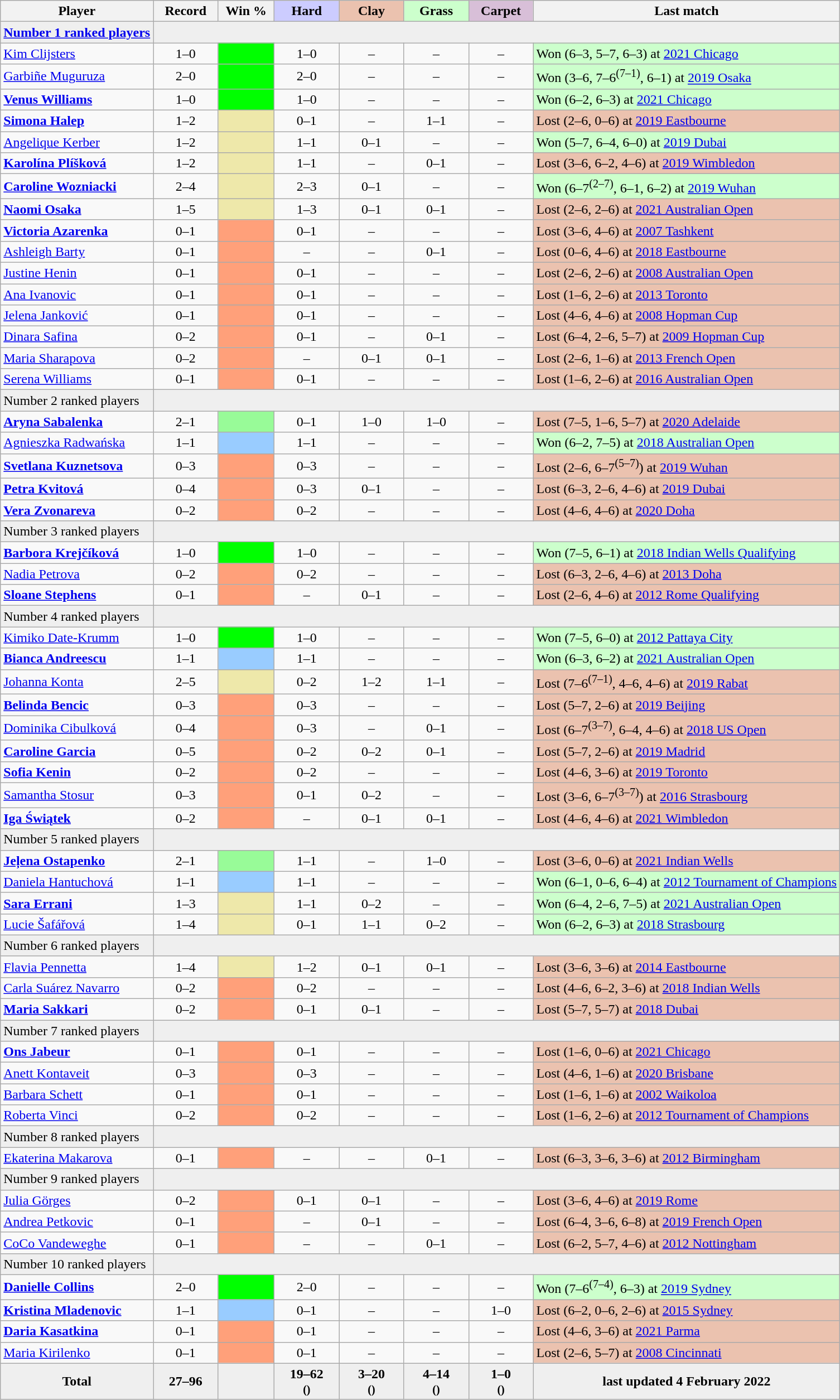<table class="sortable wikitable nowrap" style=text-align:center>
<tr>
<th><strong>Player</strong></th>
<th width=70><strong>Record</strong></th>
<th width=60><strong>Win %</strong></th>
<td width=70 bgcolor=CCCCFF><strong>Hard</strong></td>
<td width=70 bgcolor=EBC2AF><strong>Clay</strong></td>
<td width=70 bgcolor=CCFFCC><strong>Grass</strong></td>
<td width=70 bgcolor=thistle><strong>Carpet</strong></td>
<th>Last match</th>
</tr>
<tr bgcolor=efefef class="sortbottom">
<td align=left><a href='#'><strong>Number 1 ranked players</strong></a></td>
<td colspan=7></td>
</tr>
<tr>
<td align=left> <a href='#'>Kim Clijsters</a></td>
<td>1–0</td>
<td bgcolor=lime></td>
<td>1–0</td>
<td>–</td>
<td>–</td>
<td>–</td>
<td bgcolor=ccffcc align=left>Won (6–3, 5–7, 6–3) at <a href='#'>2021 Chicago</a></td>
</tr>
<tr>
<td align=left> <a href='#'>Garbiñe Muguruza</a></td>
<td>2–0</td>
<td bgcolor=lime></td>
<td>2–0</td>
<td>–</td>
<td>–</td>
<td>–</td>
<td bgcolor=ccffcc align=left>Won (3–6, 7–6<sup>(7–1)</sup>, 6–1) at <a href='#'>2019 Osaka</a></td>
</tr>
<tr>
<td align=left><strong> <a href='#'>Venus Williams</a></strong></td>
<td>1–0</td>
<td bgcolor=lime></td>
<td>1–0</td>
<td>–</td>
<td>–</td>
<td>–</td>
<td bgcolor=ccffcc align=left>Won (6–2, 6–3) at <a href='#'>2021 Chicago</a></td>
</tr>
<tr>
<td align=left><strong> <a href='#'>Simona Halep</a></strong></td>
<td>1–2</td>
<td bgcolor=eee8AA></td>
<td>0–1</td>
<td>–</td>
<td>1–1</td>
<td>–</td>
<td bgcolor=ebc2af align=left>Lost (2–6, 0–6) at <a href='#'>2019 Eastbourne</a></td>
</tr>
<tr>
<td align=left> <a href='#'>Angelique Kerber</a></td>
<td>1–2</td>
<td bgcolor=eee8AA></td>
<td>1–1</td>
<td>0–1</td>
<td>–</td>
<td>–</td>
<td bgcolor=ccffcc align=left>Won (5–7, 6–4, 6–0) at <a href='#'>2019 Dubai</a></td>
</tr>
<tr>
<td align=left><strong> <a href='#'>Karolína Plíšková</a></strong></td>
<td>1–2</td>
<td bgcolor=eee8AA></td>
<td>1–1</td>
<td>–</td>
<td>0–1</td>
<td>–</td>
<td bgcolor=ebc2af align=left>Lost (3–6, 6–2, 4–6) at <a href='#'>2019 Wimbledon</a></td>
</tr>
<tr>
<td align=left><strong> <a href='#'>Caroline Wozniacki</a></strong></td>
<td>2–4</td>
<td bgcolor=eee8AA></td>
<td>2–3</td>
<td>0–1</td>
<td>–</td>
<td>–</td>
<td bgcolor=ccffcc align=left>Won (6–7<sup>(2–7)</sup>, 6–1, 6–2) at <a href='#'>2019 Wuhan</a></td>
</tr>
<tr>
<td align=left><strong> <a href='#'>Naomi Osaka</a></strong></td>
<td>1–5</td>
<td bgcolor=eee8AA></td>
<td>1–3</td>
<td>0–1</td>
<td>0–1</td>
<td>–</td>
<td bgcolor=ebc2af align=left>Lost (2–6, 2–6) at <a href='#'>2021 Australian Open</a></td>
</tr>
<tr>
<td align=left><strong> <a href='#'>Victoria Azarenka</a></strong></td>
<td>0–1</td>
<td bgcolor=FFA07A></td>
<td>0–1</td>
<td>–</td>
<td>–</td>
<td>–</td>
<td bgcolor=ebc2af align=left>Lost (3–6, 4–6) at <a href='#'>2007 Tashkent</a></td>
</tr>
<tr>
<td align=left> <a href='#'>Ashleigh Barty</a></td>
<td>0–1</td>
<td bgcolor=FFA07A></td>
<td>–</td>
<td>–</td>
<td>0–1</td>
<td>–</td>
<td bgcolor=ebc2af align=left>Lost (0–6, 4–6) at <a href='#'>2018 Eastbourne</a></td>
</tr>
<tr>
<td align=left> <a href='#'>Justine Henin</a></td>
<td>0–1</td>
<td bgcolor=FFA07A></td>
<td>0–1</td>
<td>–</td>
<td>–</td>
<td>–</td>
<td bgcolor=ebc2af align=left>Lost (2–6, 2–6) at <a href='#'>2008 Australian Open</a></td>
</tr>
<tr>
<td align=left> <a href='#'>Ana Ivanovic</a></td>
<td>0–1</td>
<td bgcolor=FFA07A></td>
<td>0–1</td>
<td>–</td>
<td>–</td>
<td>–</td>
<td bgcolor=ebc2af align=left>Lost (1–6, 2–6) at <a href='#'>2013 Toronto</a></td>
</tr>
<tr>
<td align=left> <a href='#'>Jelena Janković</a></td>
<td>0–1</td>
<td bgcolor=FFA07A></td>
<td>0–1</td>
<td>–</td>
<td>–</td>
<td>–</td>
<td bgcolor=ebc2af align=left>Lost (4–6, 4–6) at <a href='#'>2008 Hopman Cup</a></td>
</tr>
<tr>
<td align=left> <a href='#'>Dinara Safina</a></td>
<td>0–2</td>
<td bgcolor=FFA07A></td>
<td>0–1</td>
<td>–</td>
<td>0–1</td>
<td>–</td>
<td bgcolor=ebc2af align=left>Lost (6–4, 2–6, 5–7) at <a href='#'>2009 Hopman Cup</a></td>
</tr>
<tr>
<td align=left> <a href='#'>Maria Sharapova</a></td>
<td>0–2</td>
<td bgcolor=FFA07A></td>
<td>–</td>
<td>0–1</td>
<td>0–1</td>
<td>–</td>
<td bgcolor=ebc2af align=left>Lost (2–6, 1–6) at <a href='#'>2013 French Open</a></td>
</tr>
<tr>
<td align=left> <a href='#'>Serena Williams</a></td>
<td>0–1</td>
<td bgcolor=FFA07A></td>
<td>0–1</td>
<td>–</td>
<td>–</td>
<td>–</td>
<td bgcolor=ebc2af align=left>Lost (1–6, 2–6) at <a href='#'>2016 Australian Open</a></td>
</tr>
<tr bgcolor=efefef class="sortbottom">
<td align=left>Number 2 ranked players</td>
<td colspan=7></td>
</tr>
<tr>
<td align=left><strong> <a href='#'>Aryna Sabalenka</a></strong></td>
<td>2–1</td>
<td bgcolor=#98fb98></td>
<td>0–1</td>
<td>1–0</td>
<td>1–0</td>
<td>–</td>
<td bgcolor=ebc2af align=left>Lost (7–5, 1–6, 5–7) at <a href='#'>2020 Adelaide</a></td>
</tr>
<tr>
<td align=left> <a href='#'>Agnieszka Radwańska</a></td>
<td>1–1</td>
<td bgcolor=99ccff></td>
<td>1–1</td>
<td>–</td>
<td>–</td>
<td>–</td>
<td bgcolor=ccffcc align=left>Won (6–2, 7–5) at <a href='#'>2018 Australian Open</a></td>
</tr>
<tr>
<td align=left><strong> <a href='#'>Svetlana Kuznetsova</a></strong></td>
<td>0–3</td>
<td bgcolor=FFA07A></td>
<td>0–3</td>
<td>–</td>
<td>–</td>
<td>–</td>
<td bgcolor=ebc2af align=left>Lost (2–6, 6–7<sup>(5–7)</sup>) at <a href='#'>2019 Wuhan</a></td>
</tr>
<tr>
<td align=left><strong> <a href='#'>Petra Kvitová</a></strong></td>
<td>0–4</td>
<td bgcolor=FFA07A></td>
<td>0–3</td>
<td>0–1</td>
<td>–</td>
<td>–</td>
<td bgcolor=ebc2af align=left>Lost (6–3, 2–6, 4–6) at <a href='#'>2019 Dubai</a></td>
</tr>
<tr>
<td align=left><strong> <a href='#'>Vera Zvonareva</a></strong></td>
<td>0–2</td>
<td bgcolor=FFA07A></td>
<td>0–2</td>
<td>–</td>
<td>–</td>
<td>–</td>
<td bgcolor=ebc2af align=left>Lost (4–6, 4–6) at <a href='#'>2020 Doha</a></td>
</tr>
<tr bgcolor=efefef class="sortbottom">
<td align=left>Number 3 ranked players</td>
<td colspan=7></td>
</tr>
<tr>
<td align=left><strong> <a href='#'>Barbora Krejčíková</a></strong></td>
<td>1–0</td>
<td bgcolor=lime></td>
<td>1–0</td>
<td>–</td>
<td>–</td>
<td>–</td>
<td bgcolor=ccffcc align=left>Won (7–5, 6–1) at <a href='#'>2018 Indian Wells Qualifying</a></td>
</tr>
<tr>
<td align=left> <a href='#'>Nadia Petrova</a></td>
<td>0–2</td>
<td bgcolor=FFA07A></td>
<td>0–2</td>
<td>–</td>
<td>–</td>
<td>–</td>
<td bgcolor=ebc2af align=left>Lost (6–3, 2–6, 4–6) at <a href='#'>2013 Doha</a></td>
</tr>
<tr>
<td align=left><strong> <a href='#'>Sloane Stephens</a></strong></td>
<td>0–1</td>
<td bgcolor=FFA07A></td>
<td>–</td>
<td>0–1</td>
<td>–</td>
<td>–</td>
<td bgcolor=ebc2af align=left>Lost (2–6, 4–6) at <a href='#'>2012 Rome Qualifying</a></td>
</tr>
<tr bgcolor=efefef class="sortbottom">
<td align=left>Number 4 ranked players</td>
<td colspan=7></td>
</tr>
<tr>
<td align=left> <a href='#'>Kimiko Date-Krumm</a></td>
<td>1–0</td>
<td bgcolor=lime></td>
<td>1–0</td>
<td>–</td>
<td>–</td>
<td>–</td>
<td bgcolor=ccffcc align=left>Won (7–5, 6–0) at <a href='#'>2012 Pattaya City</a></td>
</tr>
<tr>
<td align=left><strong> <a href='#'>Bianca Andreescu</a></strong></td>
<td>1–1</td>
<td bgcolor=99ccff></td>
<td>1–1</td>
<td>–</td>
<td>–</td>
<td>–</td>
<td bgcolor=ccffcc align=left>Won (6–3, 6–2) at <a href='#'>2021 Australian Open</a></td>
</tr>
<tr>
<td align=left> <a href='#'>Johanna Konta</a></td>
<td>2–5</td>
<td bgcolor=eee8AA></td>
<td>0–2</td>
<td>1–2</td>
<td>1–1</td>
<td>–</td>
<td bgcolor=ebc2af align=left>Lost (7–6<sup>(7–1)</sup>, 4–6, 4–6) at <a href='#'>2019 Rabat</a></td>
</tr>
<tr>
<td align=left><strong> <a href='#'>Belinda Bencic</a></strong></td>
<td>0–3</td>
<td bgcolor=FFA07A></td>
<td>0–3</td>
<td>–</td>
<td>–</td>
<td>–</td>
<td bgcolor=ebc2af align=left>Lost (5–7, 2–6) at <a href='#'>2019 Beijing</a></td>
</tr>
<tr>
<td align=left> <a href='#'>Dominika Cibulková</a></td>
<td>0–4</td>
<td bgcolor=FFA07A></td>
<td>0–3</td>
<td>–</td>
<td>0–1</td>
<td>–</td>
<td bgcolor=ebc2af align=left>Lost (6–7<sup>(3–7)</sup>, 6–4, 4–6) at <a href='#'>2018 US Open</a></td>
</tr>
<tr>
<td align=left><strong> <a href='#'>Caroline Garcia</a></strong></td>
<td>0–5</td>
<td bgcolor=FFA07A></td>
<td>0–2</td>
<td>0–2</td>
<td>0–1</td>
<td>–</td>
<td bgcolor=ebc2af align=left>Lost (5–7, 2–6) at <a href='#'>2019 Madrid</a></td>
</tr>
<tr>
<td align=left><strong> <a href='#'>Sofia Kenin</a></strong></td>
<td>0–2</td>
<td bgcolor=FFA07A></td>
<td>0–2</td>
<td>–</td>
<td>–</td>
<td>–</td>
<td bgcolor=ebc2af align=left>Lost (4–6, 3–6) at <a href='#'>2019 Toronto</a></td>
</tr>
<tr>
<td align=left> <a href='#'>Samantha Stosur</a></td>
<td>0–3</td>
<td bgcolor=FFA07A></td>
<td>0–1</td>
<td>0–2</td>
<td>–</td>
<td>–</td>
<td bgcolor=ebc2af align=left>Lost (3–6, 6–7<sup>(3–7)</sup>) at <a href='#'>2016 Strasbourg</a></td>
</tr>
<tr>
<td align=left><strong> <a href='#'>Iga Świątek</a></strong></td>
<td>0–2</td>
<td bgcolor=FFA07A></td>
<td>–</td>
<td>0–1</td>
<td>0–1</td>
<td>–</td>
<td bgcolor=ebc2af align=left>Lost (4–6, 4–6) at <a href='#'>2021 Wimbledon</a></td>
</tr>
<tr bgcolor=efefef class="sortbottom">
<td align=left>Number 5 ranked players</td>
<td colspan=7></td>
</tr>
<tr>
<td align=left><strong> <a href='#'>Jeļena Ostapenko</a></strong></td>
<td>2–1</td>
<td bgcolor=#98fb98></td>
<td>1–1</td>
<td>–</td>
<td>1–0</td>
<td>–</td>
<td bgcolor=ebc2af align=left>Lost (3–6, 0–6) at <a href='#'>2021 Indian Wells</a></td>
</tr>
<tr>
<td align=left> <a href='#'>Daniela Hantuchová</a></td>
<td>1–1</td>
<td bgcolor=99ccff></td>
<td>1–1</td>
<td>–</td>
<td>–</td>
<td>–</td>
<td bgcolor=ccffcc align=left>Won (6–1, 0–6, 6–4) at <a href='#'>2012 Tournament of Champions</a></td>
</tr>
<tr>
<td align=left><strong> <a href='#'>Sara Errani</a></strong></td>
<td>1–3</td>
<td bgcolor=eee8AA></td>
<td>1–1</td>
<td>0–2</td>
<td>–</td>
<td>–</td>
<td bgcolor=ccffcc align=left>Won (6–4, 2–6, 7–5) at <a href='#'>2021 Australian Open</a></td>
</tr>
<tr>
<td align=left> <a href='#'>Lucie Šafářová</a></td>
<td>1–4</td>
<td bgcolor=eee8AA></td>
<td>0–1</td>
<td>1–1</td>
<td>0–2</td>
<td>–</td>
<td bgcolor=ccffcc align=left>Won (6–2, 6–3) at <a href='#'>2018 Strasbourg</a></td>
</tr>
<tr bgcolor=efefef class="sortbottom">
<td align=left>Number 6 ranked players</td>
<td colspan=7></td>
</tr>
<tr>
<td align=left> <a href='#'>Flavia Pennetta</a></td>
<td>1–4</td>
<td bgcolor=eee8AA></td>
<td>1–2</td>
<td>0–1</td>
<td>0–1</td>
<td>–</td>
<td bgcolor=ebc2af align=left>Lost (3–6, 3–6) at <a href='#'>2014 Eastbourne</a></td>
</tr>
<tr>
<td align=left> <a href='#'>Carla Suárez Navarro</a></td>
<td>0–2</td>
<td bgcolor=FFA07A></td>
<td>0–2</td>
<td>–</td>
<td>–</td>
<td>–</td>
<td bgcolor=ebc2af align=left>Lost (4–6, 6–2, 3–6) at <a href='#'>2018 Indian Wells</a></td>
</tr>
<tr>
<td align="left"><strong> <a href='#'>Maria Sakkari</a></strong></td>
<td>0–2</td>
<td bgcolor=FFA07A></td>
<td>0–1</td>
<td>0–1</td>
<td>–</td>
<td>–</td>
<td bgcolor=ebc2af align=left>Lost (5–7, 5–7) at <a href='#'>2018 Dubai</a></td>
</tr>
<tr bgcolor=efefef class="sortbottom">
<td align=left>Number 7 ranked players</td>
<td colspan=7></td>
</tr>
<tr>
<td align=left><strong> <a href='#'>Ons Jabeur</a></strong></td>
<td>0–1</td>
<td bgcolor=FFA07A></td>
<td>0–1</td>
<td>–</td>
<td>–</td>
<td>–</td>
<td bgcolor=ebc2af align=left>Lost (1–6, 0–6) at <a href='#'>2021 Chicago</a></td>
</tr>
<tr>
<td align=left> <a href='#'>Anett Kontaveit</a></td>
<td>0–3</td>
<td bgcolor=FFA07A></td>
<td>0–3</td>
<td>–</td>
<td>–</td>
<td>–</td>
<td bgcolor=ebc2af align=left>Lost (4–6, 1–6) at <a href='#'>2020 Brisbane</a></td>
</tr>
<tr>
<td align=left> <a href='#'>Barbara Schett</a></td>
<td>0–1</td>
<td bgcolor=FFA07A></td>
<td>0–1</td>
<td>–</td>
<td>–</td>
<td>–</td>
<td bgcolor=ebc2af align=left>Lost (1–6, 1–6) at <a href='#'>2002 Waikoloa</a></td>
</tr>
<tr>
<td align=left> <a href='#'>Roberta Vinci</a></td>
<td>0–2</td>
<td bgcolor=FFA07A></td>
<td>0–2</td>
<td>–</td>
<td>–</td>
<td>–</td>
<td bgcolor=ebc2af align=left>Lost (1–6, 2–6) at <a href='#'>2012 Tournament of Champions</a></td>
</tr>
<tr bgcolor=efefef class="sortbottom">
<td align=left>Number 8 ranked players</td>
<td colspan=7></td>
</tr>
<tr>
<td align=left> <a href='#'>Ekaterina Makarova</a></td>
<td>0–1</td>
<td bgcolor=FFA07A></td>
<td>–</td>
<td>–</td>
<td>0–1</td>
<td>–</td>
<td bgcolor=ebc2af align=left>Lost (6–3, 3–6, 3–6) at <a href='#'>2012 Birmingham</a></td>
</tr>
<tr bgcolor=efefef class="sortbottom">
<td align=left>Number 9 ranked players</td>
<td colspan=7></td>
</tr>
<tr>
<td align=left> <a href='#'>Julia Görges</a></td>
<td>0–2</td>
<td bgcolor=FFA07A></td>
<td>0–1</td>
<td>0–1</td>
<td>–</td>
<td>–</td>
<td bgcolor=ebc2af align=left>Lost (3–6, 4–6) at <a href='#'>2019 Rome</a></td>
</tr>
<tr>
<td align=left> <a href='#'>Andrea Petkovic</a></td>
<td>0–1</td>
<td bgcolor=FFA07A></td>
<td>–</td>
<td>0–1</td>
<td>–</td>
<td>–</td>
<td bgcolor=ebc2af align=left>Lost (6–4, 3–6, 6–8) at <a href='#'>2019 French Open</a></td>
</tr>
<tr>
<td align=left> <a href='#'>CoCo Vandeweghe</a></td>
<td>0–1</td>
<td bgcolor=FFA07A></td>
<td>–</td>
<td>–</td>
<td>0–1</td>
<td>–</td>
<td bgcolor=ebc2af align=left>Lost (6–2, 5–7, 4–6) at <a href='#'>2012 Nottingham</a></td>
</tr>
<tr bgcolor=efefef class="sortbottom">
<td align=left>Number 10 ranked players</td>
<td colspan=7></td>
</tr>
<tr>
<td align=left><strong> <a href='#'>Danielle Collins</a></strong></td>
<td>2–0</td>
<td bgcolor=lime></td>
<td>2–0</td>
<td>–</td>
<td>–</td>
<td>–</td>
<td bgcolor=ccffcc align=left>Won (7–6<sup>(7–4)</sup>, 6–3) at <a href='#'>2019 Sydney</a></td>
</tr>
<tr>
<td align=left><strong> <a href='#'>Kristina Mladenovic</a></strong></td>
<td>1–1</td>
<td bgcolor=99ccff></td>
<td>0–1</td>
<td>–</td>
<td>–</td>
<td>1–0</td>
<td bgcolor=ebc2af align=left>Lost (6–2, 0–6, 2–6) at <a href='#'>2015 Sydney</a></td>
</tr>
<tr>
<td align=left><strong> <a href='#'>Daria Kasatkina</a></strong></td>
<td>0–1</td>
<td bgcolor=FFA07A></td>
<td>0–1</td>
<td>–</td>
<td>–</td>
<td>–</td>
<td bgcolor=ebc2af align=left>Lost (4–6, 3–6) at <a href='#'>2021 Parma</a></td>
</tr>
<tr>
<td align=left> <a href='#'>Maria Kirilenko</a></td>
<td>0–1</td>
<td bgcolor=FFA07A></td>
<td>0–1</td>
<td>–</td>
<td>–</td>
<td>–</td>
<td bgcolor=ebc2af align=left>Lost (2–6, 5–7) at <a href='#'>2008 Cincinnati</a></td>
</tr>
<tr class="sortbottom" style="font-weight:bold;background:#efefef">
<td>Total</td>
<td>27–96</td>
<td></td>
<td>19–62 <br> <small>()</small></td>
<td>3–20 <br> <small>()</small></td>
<td>4–14 <br> <small>()</small></td>
<td>1–0 <br> <small>()</small></td>
<td>last updated 4 February 2022</td>
</tr>
</table>
